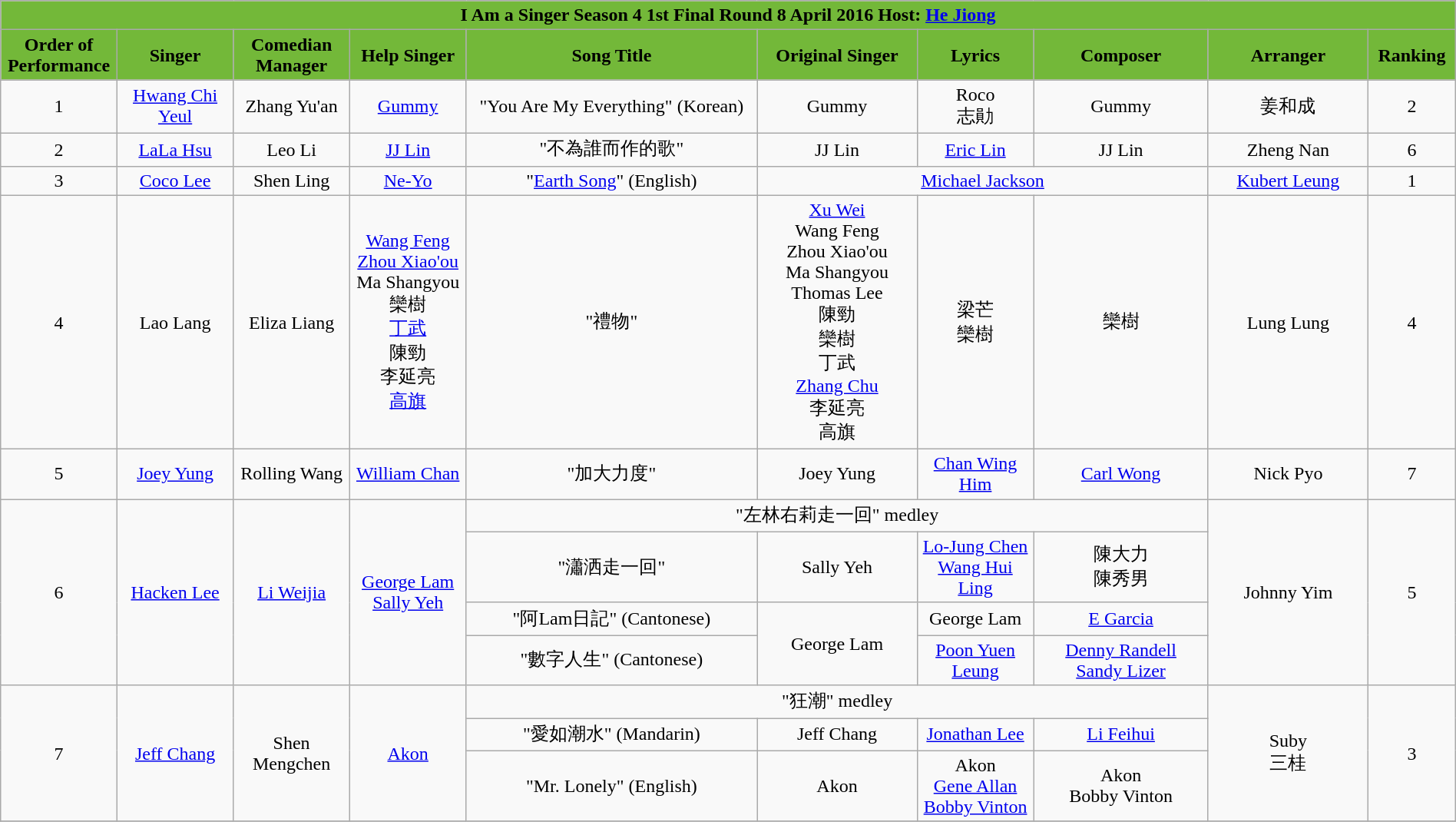<table class="wikitable sortable mw-collapsible" width="100%" style="text-align:center">
<tr align=center style="background:#73B839">
<td colspan="10"><div><strong>I Am a Singer Season 4 1st Final Round 8 April 2016 Host: <a href='#'>He Jiong</a></strong></div></td>
</tr>
<tr align=center style="background:#73B839">
<td style="width:8%"><strong>Order of Performance</strong></td>
<td style="width:8%"><strong>Singer</strong></td>
<td style="width:8%"><strong>Comedian Manager</strong></td>
<td style="width:8%"><strong>Help Singer</strong></td>
<td style="width:20%"><strong>Song Title</strong></td>
<td style="width:11%"><strong>Original Singer</strong></td>
<td style=width:14%"><strong>Lyrics</strong></td>
<td style="width:12%"><strong>Composer</strong></td>
<td style="width:11%"><strong>Arranger</strong></td>
<td style="width:6%"><strong>Ranking</strong></td>
</tr>
<tr>
<td>1</td>
<td><a href='#'>Hwang Chi Yeul</a></td>
<td>Zhang Yu'an</td>
<td><a href='#'>Gummy</a></td>
<td>"You Are My Everything" (Korean)</td>
<td>Gummy</td>
<td>Roco<br>志勛</td>
<td>Gummy</td>
<td>姜和成</td>
<td>2</td>
</tr>
<tr>
<td>2</td>
<td><a href='#'>LaLa Hsu</a></td>
<td>Leo Li</td>
<td><a href='#'>JJ Lin</a></td>
<td>"不為誰而作的歌"</td>
<td>JJ Lin</td>
<td><a href='#'>Eric Lin</a></td>
<td>JJ Lin</td>
<td>Zheng Nan</td>
<td>6</td>
</tr>
<tr>
<td>3</td>
<td><a href='#'>Coco Lee</a></td>
<td>Shen Ling</td>
<td><a href='#'>Ne-Yo</a></td>
<td>"<a href='#'>Earth Song</a>" (English)</td>
<td colspan=3><a href='#'>Michael Jackson</a></td>
<td><a href='#'>Kubert Leung</a></td>
<td>1</td>
</tr>
<tr>
<td>4</td>
<td>Lao Lang</td>
<td>Eliza Liang</td>
<td><a href='#'>Wang Feng</a><br><a href='#'>Zhou Xiao'ou</a><br>Ma Shangyou<br>欒樹<br><a href='#'>丁武</a><br>陳勁<br>李延亮<br><a href='#'>高旗</a></td>
<td>"禮物"</td>
<td><a href='#'>Xu Wei</a><br>Wang Feng<br>Zhou Xiao'ou<br>Ma Shangyou<br>Thomas Lee<br>陳勁<br>欒樹<br>丁武<br><a href='#'>Zhang Chu</a><br>李延亮<br>高旗</td>
<td>梁芒<br>欒樹</td>
<td>欒樹</td>
<td>Lung Lung</td>
<td>4</td>
</tr>
<tr>
<td>5</td>
<td><a href='#'>Joey Yung</a></td>
<td>Rolling Wang</td>
<td><a href='#'>William Chan</a></td>
<td>"加大力度"</td>
<td>Joey Yung</td>
<td><a href='#'>Chan Wing Him</a></td>
<td><a href='#'>Carl Wong</a></td>
<td>Nick Pyo</td>
<td>7</td>
</tr>
<tr>
<td rowspan="4">6</td>
<td rowspan="4"><a href='#'>Hacken Lee</a></td>
<td rowspan="4"><a href='#'>Li Weijia</a></td>
<td rowspan="4"><a href='#'>George Lam</a><br><a href='#'>Sally Yeh</a></td>
<td colspan=4>"左林右莉走一回" medley</td>
<td rowspan="4">Johnny Yim</td>
<td rowspan="4">5</td>
</tr>
<tr>
<td>"瀟洒走一回"</td>
<td>Sally Yeh</td>
<td><a href='#'>Lo-Jung Chen</a><br><a href='#'>Wang Hui Ling</a></td>
<td>陳大力<br>陳秀男</td>
</tr>
<tr>
<td>"阿Lam日記" (Cantonese)</td>
<td rowspan=2>George Lam</td>
<td>George Lam</td>
<td><a href='#'>E Garcia</a></td>
</tr>
<tr>
<td>"數字人生" (Cantonese)</td>
<td><a href='#'>Poon Yuen Leung</a></td>
<td><a href='#'>Denny Randell</a><br><a href='#'>Sandy Lizer</a></td>
</tr>
<tr>
<td rowspan="3">7</td>
<td rowspan="3"><a href='#'>Jeff Chang</a></td>
<td rowspan="3">Shen Mengchen</td>
<td rowspan="3"><a href='#'>Akon</a></td>
<td colspan=4>"狂潮" medley</td>
<td rowspan="3">Suby<br>三桂</td>
<td rowspan="3">3</td>
</tr>
<tr>
<td>"愛如潮水" (Mandarin)</td>
<td>Jeff Chang</td>
<td><a href='#'>Jonathan Lee</a></td>
<td><a href='#'>Li Feihui</a></td>
</tr>
<tr>
<td>"Mr. Lonely" (English)</td>
<td>Akon</td>
<td>Akon<br><a href='#'>Gene Allan</a><br><a href='#'>Bobby Vinton</a></td>
<td>Akon<br>Bobby Vinton</td>
</tr>
<tr>
</tr>
</table>
